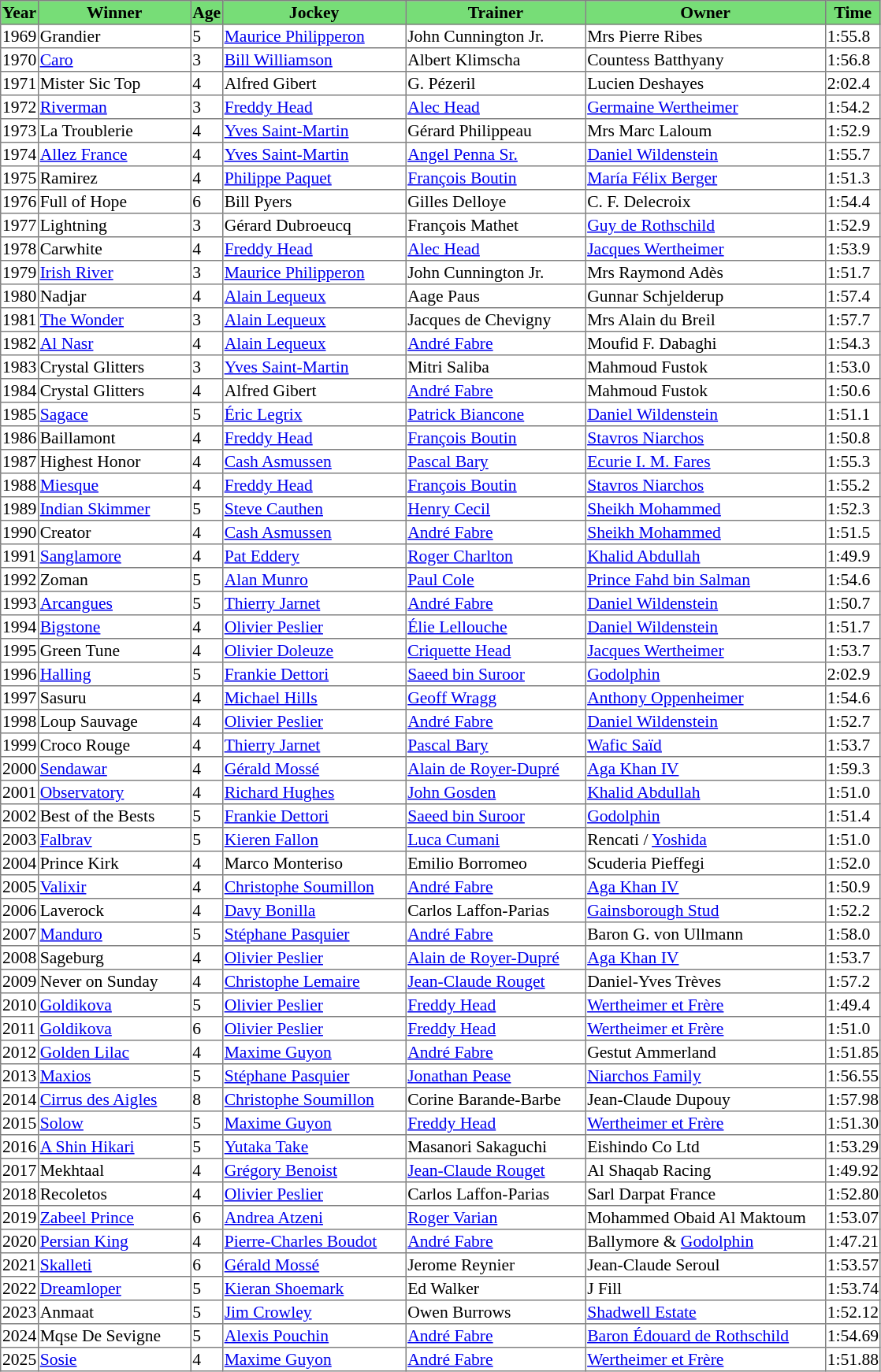<table class = "sortable" | border="1" style="border-collapse: collapse; font-size:90%">
<tr bgcolor="#77dd77" align="center">
<th>Year</th>
<th>Winner</th>
<th>Age</th>
<th>Jockey</th>
<th>Trainer</th>
<th>Owner</th>
<th>Time</th>
</tr>
<tr>
<td>1969</td>
<td width=126px>Grandier</td>
<td>5</td>
<td width=152px><a href='#'>Maurice Philipperon</a></td>
<td width=149px>John Cunnington Jr.</td>
<td width=200px>Mrs Pierre Ribes</td>
<td>1:55.8</td>
</tr>
<tr>
<td>1970</td>
<td><a href='#'>Caro</a></td>
<td>3</td>
<td><a href='#'>Bill Williamson</a></td>
<td>Albert Klimscha</td>
<td>Countess Batthyany</td>
<td>1:56.8</td>
</tr>
<tr>
<td>1971</td>
<td>Mister Sic Top</td>
<td>4</td>
<td>Alfred Gibert</td>
<td>G. Pézeril</td>
<td>Lucien Deshayes</td>
<td>2:02.4</td>
</tr>
<tr>
<td>1972</td>
<td><a href='#'>Riverman</a></td>
<td>3</td>
<td><a href='#'>Freddy Head</a></td>
<td><a href='#'>Alec Head</a></td>
<td><a href='#'>Germaine Wertheimer</a></td>
<td>1:54.2</td>
</tr>
<tr>
<td>1973</td>
<td>La Troublerie</td>
<td>4</td>
<td><a href='#'>Yves Saint-Martin</a></td>
<td>Gérard Philippeau</td>
<td>Mrs Marc Laloum</td>
<td>1:52.9</td>
</tr>
<tr>
<td>1974</td>
<td><a href='#'>Allez France</a></td>
<td>4</td>
<td><a href='#'>Yves Saint-Martin</a></td>
<td><a href='#'>Angel Penna Sr.</a></td>
<td><a href='#'>Daniel Wildenstein</a></td>
<td>1:55.7</td>
</tr>
<tr>
<td>1975</td>
<td>Ramirez</td>
<td>4</td>
<td><a href='#'>Philippe Paquet</a></td>
<td><a href='#'>François Boutin</a></td>
<td><a href='#'>María Félix Berger</a></td>
<td>1:51.3</td>
</tr>
<tr>
<td>1976</td>
<td>Full of Hope</td>
<td>6</td>
<td>Bill Pyers</td>
<td>Gilles Delloye</td>
<td>C. F. Delecroix</td>
<td>1:54.4</td>
</tr>
<tr>
<td>1977</td>
<td>Lightning</td>
<td>3</td>
<td>Gérard Dubroeucq</td>
<td>François Mathet</td>
<td><a href='#'>Guy de Rothschild</a></td>
<td>1:52.9</td>
</tr>
<tr>
<td>1978</td>
<td>Carwhite</td>
<td>4</td>
<td><a href='#'>Freddy Head</a></td>
<td><a href='#'>Alec Head</a></td>
<td><a href='#'>Jacques Wertheimer</a></td>
<td>1:53.9</td>
</tr>
<tr>
<td>1979</td>
<td><a href='#'>Irish River</a></td>
<td>3</td>
<td><a href='#'>Maurice Philipperon</a></td>
<td>John Cunnington Jr.</td>
<td>Mrs Raymond Adès</td>
<td>1:51.7</td>
</tr>
<tr>
<td>1980</td>
<td>Nadjar</td>
<td>4</td>
<td><a href='#'>Alain Lequeux</a></td>
<td>Aage Paus</td>
<td>Gunnar Schjelderup</td>
<td>1:57.4</td>
</tr>
<tr>
<td>1981</td>
<td><a href='#'>The Wonder</a></td>
<td>3</td>
<td><a href='#'>Alain Lequeux</a></td>
<td>Jacques de Chevigny</td>
<td>Mrs Alain du Breil</td>
<td>1:57.7</td>
</tr>
<tr>
<td>1982</td>
<td><a href='#'>Al Nasr</a></td>
<td>4</td>
<td><a href='#'>Alain Lequeux</a></td>
<td><a href='#'>André Fabre</a></td>
<td>Moufid F. Dabaghi</td>
<td>1:54.3</td>
</tr>
<tr>
<td>1983</td>
<td>Crystal Glitters</td>
<td>3</td>
<td><a href='#'>Yves Saint-Martin</a></td>
<td>Mitri Saliba</td>
<td>Mahmoud Fustok</td>
<td>1:53.0</td>
</tr>
<tr>
<td>1984</td>
<td>Crystal Glitters</td>
<td>4</td>
<td>Alfred Gibert</td>
<td><a href='#'>André Fabre</a></td>
<td>Mahmoud Fustok</td>
<td>1:50.6</td>
</tr>
<tr>
<td>1985</td>
<td><a href='#'>Sagace</a></td>
<td>5</td>
<td><a href='#'>Éric Legrix</a></td>
<td><a href='#'>Patrick Biancone</a></td>
<td><a href='#'>Daniel Wildenstein</a></td>
<td>1:51.1</td>
</tr>
<tr>
<td>1986</td>
<td>Baillamont</td>
<td>4</td>
<td><a href='#'>Freddy Head</a></td>
<td><a href='#'>François Boutin</a></td>
<td><a href='#'>Stavros Niarchos</a></td>
<td>1:50.8</td>
</tr>
<tr>
<td>1987</td>
<td>Highest Honor</td>
<td>4</td>
<td><a href='#'>Cash Asmussen</a></td>
<td><a href='#'>Pascal Bary</a></td>
<td><a href='#'>Ecurie I. M. Fares</a></td>
<td>1:55.3</td>
</tr>
<tr>
<td>1988</td>
<td><a href='#'>Miesque</a></td>
<td>4</td>
<td><a href='#'>Freddy Head</a></td>
<td><a href='#'>François Boutin</a></td>
<td><a href='#'>Stavros Niarchos</a></td>
<td>1:55.2</td>
</tr>
<tr>
<td>1989</td>
<td><a href='#'>Indian Skimmer</a></td>
<td>5</td>
<td><a href='#'>Steve Cauthen</a></td>
<td><a href='#'>Henry Cecil</a></td>
<td><a href='#'>Sheikh Mohammed</a></td>
<td>1:52.3</td>
</tr>
<tr>
<td>1990</td>
<td>Creator</td>
<td>4</td>
<td><a href='#'>Cash Asmussen</a></td>
<td><a href='#'>André Fabre</a></td>
<td><a href='#'>Sheikh Mohammed</a></td>
<td>1:51.5</td>
</tr>
<tr>
<td>1991</td>
<td><a href='#'>Sanglamore</a></td>
<td>4</td>
<td><a href='#'>Pat Eddery</a></td>
<td><a href='#'>Roger Charlton</a></td>
<td><a href='#'>Khalid Abdullah</a></td>
<td>1:49.9</td>
</tr>
<tr>
<td>1992</td>
<td>Zoman</td>
<td>5</td>
<td><a href='#'>Alan Munro</a></td>
<td><a href='#'>Paul Cole</a></td>
<td><a href='#'>Prince Fahd bin Salman</a></td>
<td>1:54.6</td>
</tr>
<tr>
<td>1993</td>
<td><a href='#'>Arcangues</a></td>
<td>5</td>
<td><a href='#'>Thierry Jarnet</a></td>
<td><a href='#'>André Fabre</a></td>
<td><a href='#'>Daniel Wildenstein</a></td>
<td>1:50.7</td>
</tr>
<tr>
<td>1994</td>
<td><a href='#'>Bigstone</a></td>
<td>4</td>
<td><a href='#'>Olivier Peslier</a></td>
<td><a href='#'>Élie Lellouche</a></td>
<td><a href='#'>Daniel Wildenstein</a></td>
<td>1:51.7</td>
</tr>
<tr>
<td>1995</td>
<td>Green Tune</td>
<td>4</td>
<td><a href='#'>Olivier Doleuze</a></td>
<td><a href='#'>Criquette Head</a></td>
<td><a href='#'>Jacques Wertheimer</a></td>
<td>1:53.7</td>
</tr>
<tr>
<td>1996</td>
<td><a href='#'>Halling</a></td>
<td>5</td>
<td><a href='#'>Frankie Dettori</a></td>
<td><a href='#'>Saeed bin Suroor</a></td>
<td><a href='#'>Godolphin</a></td>
<td>2:02.9</td>
</tr>
<tr>
<td>1997</td>
<td>Sasuru</td>
<td>4</td>
<td><a href='#'>Michael Hills</a></td>
<td><a href='#'>Geoff Wragg</a></td>
<td><a href='#'>Anthony Oppenheimer</a></td>
<td>1:54.6</td>
</tr>
<tr>
<td>1998</td>
<td>Loup Sauvage</td>
<td>4</td>
<td><a href='#'>Olivier Peslier</a></td>
<td><a href='#'>André Fabre</a></td>
<td><a href='#'>Daniel Wildenstein</a></td>
<td>1:52.7</td>
</tr>
<tr>
<td>1999</td>
<td>Croco Rouge</td>
<td>4</td>
<td><a href='#'>Thierry Jarnet</a></td>
<td><a href='#'>Pascal Bary</a></td>
<td><a href='#'>Wafic Saïd</a></td>
<td>1:53.7</td>
</tr>
<tr>
<td>2000</td>
<td><a href='#'>Sendawar</a></td>
<td>4</td>
<td><a href='#'>Gérald Mossé</a></td>
<td><a href='#'>Alain de Royer-Dupré</a></td>
<td><a href='#'>Aga Khan IV</a></td>
<td>1:59.3</td>
</tr>
<tr>
<td>2001</td>
<td><a href='#'>Observatory</a></td>
<td>4</td>
<td><a href='#'>Richard Hughes</a></td>
<td><a href='#'>John Gosden</a></td>
<td><a href='#'>Khalid Abdullah</a></td>
<td>1:51.0</td>
</tr>
<tr>
<td>2002</td>
<td>Best of the Bests</td>
<td>5</td>
<td><a href='#'>Frankie Dettori</a></td>
<td><a href='#'>Saeed bin Suroor</a></td>
<td><a href='#'>Godolphin</a></td>
<td>1:51.4</td>
</tr>
<tr>
<td>2003</td>
<td><a href='#'>Falbrav</a></td>
<td>5</td>
<td><a href='#'>Kieren Fallon</a></td>
<td><a href='#'>Luca Cumani</a></td>
<td>Rencati  / <a href='#'>Yoshida</a></td>
<td>1:51.0</td>
</tr>
<tr>
<td>2004</td>
<td>Prince Kirk</td>
<td>4</td>
<td>Marco Monteriso</td>
<td>Emilio Borromeo</td>
<td>Scuderia Pieffegi</td>
<td>1:52.0</td>
</tr>
<tr>
<td>2005</td>
<td><a href='#'>Valixir</a></td>
<td>4</td>
<td><a href='#'>Christophe Soumillon</a></td>
<td><a href='#'>André Fabre</a></td>
<td><a href='#'>Aga Khan IV</a></td>
<td>1:50.9</td>
</tr>
<tr>
<td>2006</td>
<td>Laverock</td>
<td>4</td>
<td><a href='#'>Davy Bonilla</a></td>
<td>Carlos Laffon-Parias</td>
<td><a href='#'>Gainsborough Stud</a></td>
<td>1:52.2</td>
</tr>
<tr>
<td>2007</td>
<td><a href='#'>Manduro</a></td>
<td>5</td>
<td><a href='#'>Stéphane Pasquier</a></td>
<td><a href='#'>André Fabre</a></td>
<td>Baron G. von Ullmann</td>
<td>1:58.0</td>
</tr>
<tr>
<td>2008</td>
<td>Sageburg</td>
<td>4</td>
<td><a href='#'>Olivier Peslier</a></td>
<td><a href='#'>Alain de Royer-Dupré</a></td>
<td><a href='#'>Aga Khan IV</a></td>
<td>1:53.7</td>
</tr>
<tr>
<td>2009</td>
<td>Never on Sunday</td>
<td>4</td>
<td><a href='#'>Christophe Lemaire</a></td>
<td><a href='#'>Jean-Claude Rouget</a></td>
<td>Daniel-Yves Trèves</td>
<td>1:57.2</td>
</tr>
<tr>
<td>2010</td>
<td><a href='#'>Goldikova</a></td>
<td>5</td>
<td><a href='#'>Olivier Peslier</a></td>
<td><a href='#'>Freddy Head</a></td>
<td><a href='#'>Wertheimer et Frère</a></td>
<td>1:49.4</td>
</tr>
<tr>
<td>2011</td>
<td><a href='#'>Goldikova</a></td>
<td>6</td>
<td><a href='#'>Olivier Peslier</a></td>
<td><a href='#'>Freddy Head</a></td>
<td><a href='#'>Wertheimer et Frère</a></td>
<td>1:51.0</td>
</tr>
<tr>
<td>2012</td>
<td><a href='#'>Golden Lilac</a></td>
<td>4</td>
<td><a href='#'>Maxime Guyon</a></td>
<td><a href='#'>André Fabre</a></td>
<td>Gestut Ammerland</td>
<td>1:51.85</td>
</tr>
<tr>
<td>2013</td>
<td><a href='#'>Maxios</a></td>
<td>5</td>
<td><a href='#'>Stéphane Pasquier</a></td>
<td><a href='#'>Jonathan Pease</a></td>
<td><a href='#'>Niarchos Family</a></td>
<td>1:56.55</td>
</tr>
<tr>
<td>2014</td>
<td><a href='#'>Cirrus des Aigles</a></td>
<td>8</td>
<td><a href='#'>Christophe Soumillon</a></td>
<td>Corine Barande-Barbe</td>
<td>Jean-Claude Dupouy</td>
<td>1:57.98</td>
</tr>
<tr>
<td>2015</td>
<td><a href='#'>Solow</a></td>
<td>5</td>
<td><a href='#'>Maxime Guyon</a></td>
<td><a href='#'>Freddy Head</a></td>
<td><a href='#'>Wertheimer et Frère</a></td>
<td>1:51.30</td>
</tr>
<tr>
<td>2016</td>
<td><a href='#'>A Shin Hikari</a></td>
<td>5</td>
<td><a href='#'>Yutaka Take</a></td>
<td>Masanori Sakaguchi</td>
<td>Eishindo Co Ltd</td>
<td>1:53.29</td>
</tr>
<tr>
<td>2017</td>
<td>Mekhtaal</td>
<td>4</td>
<td><a href='#'>Grégory Benoist</a></td>
<td><a href='#'>Jean-Claude Rouget</a></td>
<td>Al Shaqab Racing</td>
<td>1:49.92</td>
</tr>
<tr>
<td>2018</td>
<td>Recoletos</td>
<td>4</td>
<td><a href='#'>Olivier Peslier</a></td>
<td>Carlos Laffon-Parias</td>
<td>Sarl Darpat France</td>
<td>1:52.80</td>
</tr>
<tr>
<td>2019</td>
<td><a href='#'>Zabeel Prince</a></td>
<td>6</td>
<td><a href='#'>Andrea Atzeni</a></td>
<td><a href='#'>Roger Varian</a></td>
<td>Mohammed Obaid Al Maktoum</td>
<td>1:53.07</td>
</tr>
<tr>
<td>2020</td>
<td><a href='#'>Persian King</a></td>
<td>4</td>
<td><a href='#'>Pierre-Charles Boudot</a></td>
<td><a href='#'>André Fabre</a></td>
<td>Ballymore & <a href='#'>Godolphin</a></td>
<td>1:47.21</td>
</tr>
<tr>
<td>2021</td>
<td><a href='#'>Skalleti</a></td>
<td>6</td>
<td><a href='#'>Gérald Mossé</a></td>
<td>Jerome Reynier</td>
<td>Jean-Claude Seroul</td>
<td>1:53.57</td>
</tr>
<tr>
<td>2022</td>
<td><a href='#'>Dreamloper</a></td>
<td>5</td>
<td><a href='#'>Kieran Shoemark</a></td>
<td>Ed Walker</td>
<td>J Fill</td>
<td>1:53.74</td>
</tr>
<tr>
<td>2023</td>
<td>Anmaat</td>
<td>5</td>
<td><a href='#'>Jim Crowley</a></td>
<td>Owen Burrows</td>
<td><a href='#'>Shadwell Estate</a></td>
<td>1:52.12</td>
</tr>
<tr>
<td>2024</td>
<td>Mqse De Sevigne</td>
<td>5</td>
<td><a href='#'>Alexis Pouchin</a></td>
<td><a href='#'>André Fabre</a></td>
<td><a href='#'>Baron Édouard de Rothschild</a></td>
<td>1:54.69</td>
</tr>
<tr>
<td>2025</td>
<td><a href='#'>Sosie</a></td>
<td>4</td>
<td><a href='#'>Maxime Guyon</a></td>
<td><a href='#'>André Fabre</a></td>
<td><a href='#'>Wertheimer et Frère</a></td>
<td>1:51.88</td>
</tr>
</table>
